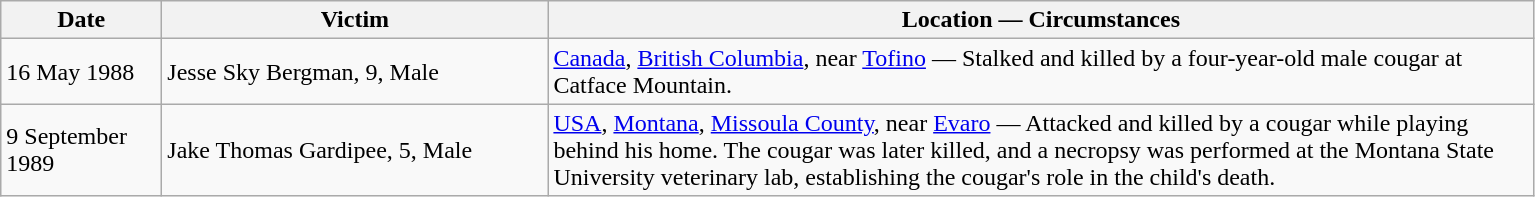<table class="wikitable sortable">
<tr>
<th width="100">Date</th>
<th width="250">Victim</th>
<th width="650">Location — Circumstances</th>
</tr>
<tr>
<td>16 May 1988</td>
<td>Jesse Sky Bergman, 9, Male</td>
<td><a href='#'>Canada</a>, <a href='#'>British Columbia</a>, near <a href='#'>Tofino</a> — Stalked and killed by a four-year-old male cougar at Catface Mountain.</td>
</tr>
<tr>
<td>9 September 1989</td>
<td>Jake Thomas Gardipee, 5, Male</td>
<td><a href='#'>USA</a>, <a href='#'>Montana</a>, <a href='#'>Missoula County</a>, near <a href='#'>Evaro</a> — Attacked and killed by a cougar while playing behind his home. The cougar was later killed, and a necropsy was performed at the Montana State University veterinary lab, establishing the cougar's role in the child's death.</td>
</tr>
</table>
